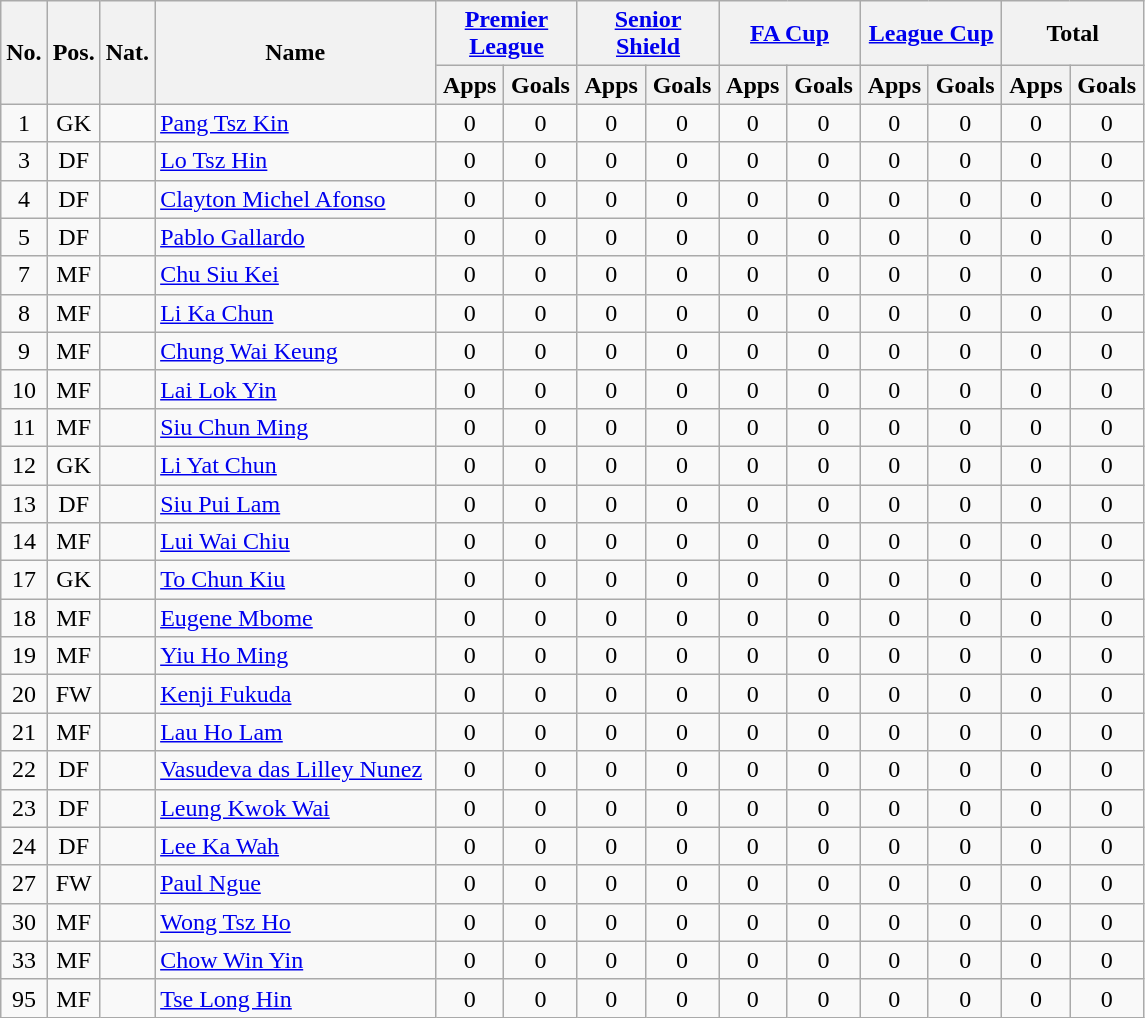<table class="wikitable plainrowheaders" style="text-align:center">
<tr>
<th rowspan="2">No.</th>
<th rowspan="2">Pos.</th>
<th rowspan="2">Nat.</th>
<th rowspan="2" style="width:180px;">Name</th>
<th colspan="2" style="width:87px;"><a href='#'>Premier League</a></th>
<th colspan="2" style="width:87px;"><a href='#'>Senior Shield</a></th>
<th colspan="2" style="width:87px;"><a href='#'>FA Cup</a></th>
<th colspan="2" style="width:87px;"><a href='#'>League Cup</a></th>
<th colspan="2" style="width:87px;">Total</th>
</tr>
<tr>
<th>Apps</th>
<th>Goals</th>
<th>Apps</th>
<th>Goals</th>
<th>Apps</th>
<th>Goals</th>
<th>Apps</th>
<th>Goals</th>
<th>Apps</th>
<th>Goals</th>
</tr>
<tr>
<td>1</td>
<td>GK</td>
<td></td>
<td align=left><a href='#'>Pang Tsz Kin</a></td>
<td>0</td>
<td>0</td>
<td>0</td>
<td>0</td>
<td>0</td>
<td>0</td>
<td>0</td>
<td>0</td>
<td>0</td>
<td>0</td>
</tr>
<tr>
<td>3</td>
<td>DF</td>
<td></td>
<td align=left><a href='#'>Lo Tsz Hin</a></td>
<td>0</td>
<td>0</td>
<td>0</td>
<td>0</td>
<td>0</td>
<td>0</td>
<td>0</td>
<td>0</td>
<td>0</td>
<td>0</td>
</tr>
<tr>
<td>4</td>
<td>DF</td>
<td></td>
<td align=left><a href='#'>Clayton Michel Afonso</a></td>
<td>0</td>
<td>0</td>
<td>0</td>
<td>0</td>
<td>0</td>
<td>0</td>
<td>0</td>
<td>0</td>
<td>0</td>
<td>0</td>
</tr>
<tr>
<td>5</td>
<td>DF</td>
<td></td>
<td align=left><a href='#'>Pablo Gallardo</a></td>
<td>0</td>
<td>0</td>
<td>0</td>
<td>0</td>
<td>0</td>
<td>0</td>
<td>0</td>
<td>0</td>
<td>0</td>
<td>0</td>
</tr>
<tr>
<td>7</td>
<td>MF</td>
<td></td>
<td align=left><a href='#'>Chu Siu Kei</a></td>
<td>0</td>
<td>0</td>
<td>0</td>
<td>0</td>
<td>0</td>
<td>0</td>
<td>0</td>
<td>0</td>
<td>0</td>
<td>0</td>
</tr>
<tr>
<td>8</td>
<td>MF</td>
<td></td>
<td align=left><a href='#'>Li Ka Chun</a></td>
<td>0</td>
<td>0</td>
<td>0</td>
<td>0</td>
<td>0</td>
<td>0</td>
<td>0</td>
<td>0</td>
<td>0</td>
<td>0</td>
</tr>
<tr>
<td>9</td>
<td>MF</td>
<td></td>
<td align=left><a href='#'>Chung Wai Keung</a></td>
<td>0</td>
<td>0</td>
<td>0</td>
<td>0</td>
<td>0</td>
<td>0</td>
<td>0</td>
<td>0</td>
<td>0</td>
<td>0</td>
</tr>
<tr>
<td>10</td>
<td>MF</td>
<td></td>
<td align=left><a href='#'>Lai Lok Yin</a></td>
<td>0</td>
<td>0</td>
<td>0</td>
<td>0</td>
<td>0</td>
<td>0</td>
<td>0</td>
<td>0</td>
<td>0</td>
<td>0</td>
</tr>
<tr>
<td>11</td>
<td>MF</td>
<td></td>
<td align=left><a href='#'>Siu Chun Ming</a></td>
<td>0</td>
<td>0</td>
<td>0</td>
<td>0</td>
<td>0</td>
<td>0</td>
<td>0</td>
<td>0</td>
<td>0</td>
<td>0</td>
</tr>
<tr>
<td>12</td>
<td>GK</td>
<td></td>
<td align=left><a href='#'>Li Yat Chun</a></td>
<td>0</td>
<td>0</td>
<td>0</td>
<td>0</td>
<td>0</td>
<td>0</td>
<td>0</td>
<td>0</td>
<td>0</td>
<td>0</td>
</tr>
<tr>
<td>13</td>
<td>DF</td>
<td></td>
<td align=left><a href='#'>Siu Pui Lam</a></td>
<td>0</td>
<td>0</td>
<td>0</td>
<td>0</td>
<td>0</td>
<td>0</td>
<td>0</td>
<td>0</td>
<td>0</td>
<td>0</td>
</tr>
<tr>
<td>14</td>
<td>MF</td>
<td></td>
<td align=left><a href='#'>Lui Wai Chiu</a></td>
<td>0</td>
<td>0</td>
<td>0</td>
<td>0</td>
<td>0</td>
<td>0</td>
<td>0</td>
<td>0</td>
<td>0</td>
<td>0</td>
</tr>
<tr>
<td>17</td>
<td>GK</td>
<td></td>
<td align=left><a href='#'>To Chun Kiu</a></td>
<td>0</td>
<td>0</td>
<td>0</td>
<td>0</td>
<td>0</td>
<td>0</td>
<td>0</td>
<td>0</td>
<td>0</td>
<td>0</td>
</tr>
<tr>
<td>18</td>
<td>MF</td>
<td></td>
<td align=left><a href='#'>Eugene Mbome</a></td>
<td>0</td>
<td>0</td>
<td>0</td>
<td>0</td>
<td>0</td>
<td>0</td>
<td>0</td>
<td>0</td>
<td>0</td>
<td>0</td>
</tr>
<tr>
<td>19</td>
<td>MF</td>
<td></td>
<td align=left><a href='#'>Yiu Ho Ming</a></td>
<td>0</td>
<td>0</td>
<td>0</td>
<td>0</td>
<td>0</td>
<td>0</td>
<td>0</td>
<td>0</td>
<td>0</td>
<td>0</td>
</tr>
<tr>
<td>20</td>
<td>FW</td>
<td></td>
<td align=left><a href='#'>Kenji Fukuda</a></td>
<td>0</td>
<td>0</td>
<td>0</td>
<td>0</td>
<td>0</td>
<td>0</td>
<td>0</td>
<td>0</td>
<td>0</td>
<td>0</td>
</tr>
<tr>
<td>21</td>
<td>MF</td>
<td></td>
<td align=left><a href='#'>Lau Ho Lam</a></td>
<td>0</td>
<td>0</td>
<td>0</td>
<td>0</td>
<td>0</td>
<td>0</td>
<td>0</td>
<td>0</td>
<td>0</td>
<td>0</td>
</tr>
<tr>
<td>22</td>
<td>DF</td>
<td></td>
<td align=left><a href='#'>Vasudeva das Lilley Nunez</a></td>
<td>0</td>
<td>0</td>
<td>0</td>
<td>0</td>
<td>0</td>
<td>0</td>
<td>0</td>
<td>0</td>
<td>0</td>
<td>0</td>
</tr>
<tr>
<td>23</td>
<td>DF</td>
<td></td>
<td align=left><a href='#'>Leung Kwok Wai</a></td>
<td>0</td>
<td>0</td>
<td>0</td>
<td>0</td>
<td>0</td>
<td>0</td>
<td>0</td>
<td>0</td>
<td>0</td>
<td>0</td>
</tr>
<tr>
<td>24</td>
<td>DF</td>
<td></td>
<td align=left><a href='#'>Lee Ka Wah</a></td>
<td>0</td>
<td>0</td>
<td>0</td>
<td>0</td>
<td>0</td>
<td>0</td>
<td>0</td>
<td>0</td>
<td>0</td>
<td>0</td>
</tr>
<tr>
<td>27</td>
<td>FW</td>
<td></td>
<td align=left><a href='#'>Paul Ngue</a></td>
<td>0</td>
<td>0</td>
<td>0</td>
<td>0</td>
<td>0</td>
<td>0</td>
<td>0</td>
<td>0</td>
<td>0</td>
<td>0</td>
</tr>
<tr>
<td>30</td>
<td>MF</td>
<td></td>
<td align=left><a href='#'>Wong Tsz Ho</a></td>
<td>0</td>
<td>0</td>
<td>0</td>
<td>0</td>
<td>0</td>
<td>0</td>
<td>0</td>
<td>0</td>
<td>0</td>
<td>0</td>
</tr>
<tr>
<td>33</td>
<td>MF</td>
<td></td>
<td align=left><a href='#'>Chow Win Yin</a></td>
<td>0</td>
<td>0</td>
<td>0</td>
<td>0</td>
<td>0</td>
<td>0</td>
<td>0</td>
<td>0</td>
<td>0</td>
<td>0</td>
</tr>
<tr>
<td>95</td>
<td>MF</td>
<td></td>
<td align=left><a href='#'>Tse Long Hin</a></td>
<td>0</td>
<td>0</td>
<td>0</td>
<td>0</td>
<td>0</td>
<td>0</td>
<td>0</td>
<td>0</td>
<td>0</td>
<td>0</td>
</tr>
</table>
